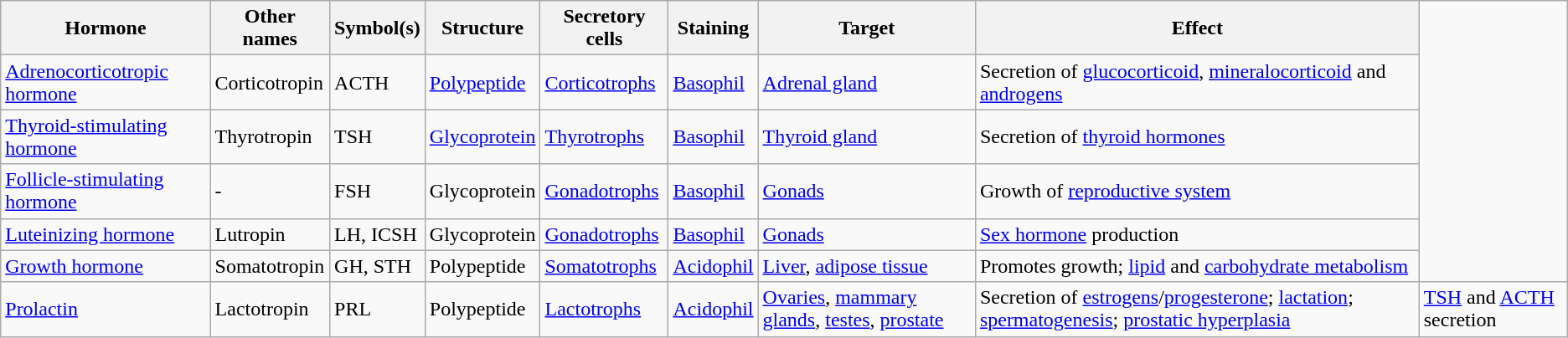<table class="wikitable">
<tr>
<th>Hormone</th>
<th>Other names</th>
<th>Symbol(s)</th>
<th>Structure</th>
<th>Secretory cells</th>
<th>Staining</th>
<th>Target</th>
<th>Effect</th>
</tr>
<tr>
<td><a href='#'>Adrenocorticotropic hormone</a></td>
<td>Corticotropin</td>
<td>ACTH</td>
<td><a href='#'>Polypeptide</a></td>
<td><a href='#'>Corticotrophs</a></td>
<td><a href='#'>Basophil</a></td>
<td><a href='#'>Adrenal gland</a></td>
<td>Secretion of <a href='#'>glucocorticoid</a>, <a href='#'>mineralocorticoid</a> and <a href='#'>androgens</a></td>
</tr>
<tr>
<td><a href='#'>Thyroid-stimulating hormone</a></td>
<td>Thyrotropin</td>
<td>TSH</td>
<td><a href='#'>Glycoprotein</a></td>
<td><a href='#'>Thyrotrophs</a></td>
<td><a href='#'>Basophil</a></td>
<td><a href='#'>Thyroid gland</a></td>
<td>Secretion of <a href='#'>thyroid hormones</a></td>
</tr>
<tr>
<td><a href='#'>Follicle-stimulating hormone</a></td>
<td>-</td>
<td>FSH</td>
<td>Glycoprotein</td>
<td><a href='#'>Gonadotrophs</a></td>
<td><a href='#'>Basophil</a></td>
<td><a href='#'>Gonads</a></td>
<td>Growth of <a href='#'>reproductive system</a></td>
</tr>
<tr>
<td><a href='#'>Luteinizing hormone</a></td>
<td>Lutropin</td>
<td>LH, ICSH</td>
<td>Glycoprotein</td>
<td><a href='#'>Gonadotrophs</a></td>
<td><a href='#'>Basophil</a></td>
<td><a href='#'>Gonads</a></td>
<td><a href='#'>Sex hormone</a> production</td>
</tr>
<tr>
<td><a href='#'>Growth hormone</a></td>
<td>Somatotropin</td>
<td>GH, STH</td>
<td>Polypeptide</td>
<td><a href='#'>Somatotrophs</a></td>
<td><a href='#'>Acidophil</a></td>
<td><a href='#'>Liver</a>, <a href='#'>adipose tissue</a></td>
<td>Promotes growth; <a href='#'>lipid</a> and <a href='#'>carbohydrate metabolism</a></td>
</tr>
<tr>
<td><a href='#'>Prolactin</a></td>
<td>Lactotropin</td>
<td>PRL</td>
<td>Polypeptide</td>
<td><a href='#'>Lactotrophs</a></td>
<td><a href='#'>Acidophil</a></td>
<td><a href='#'>Ovaries</a>, <a href='#'>mammary glands</a>, <a href='#'>testes</a>, <a href='#'>prostate</a></td>
<td>Secretion of <a href='#'>estrogens</a>/<a href='#'>progesterone</a>; <a href='#'>lactation</a>; <a href='#'>spermatogenesis</a>; <a href='#'>prostatic hyperplasia</a></td>
<td><a href='#'>TSH</a> and <a href='#'>ACTH</a> secretion</td>
</tr>
</table>
